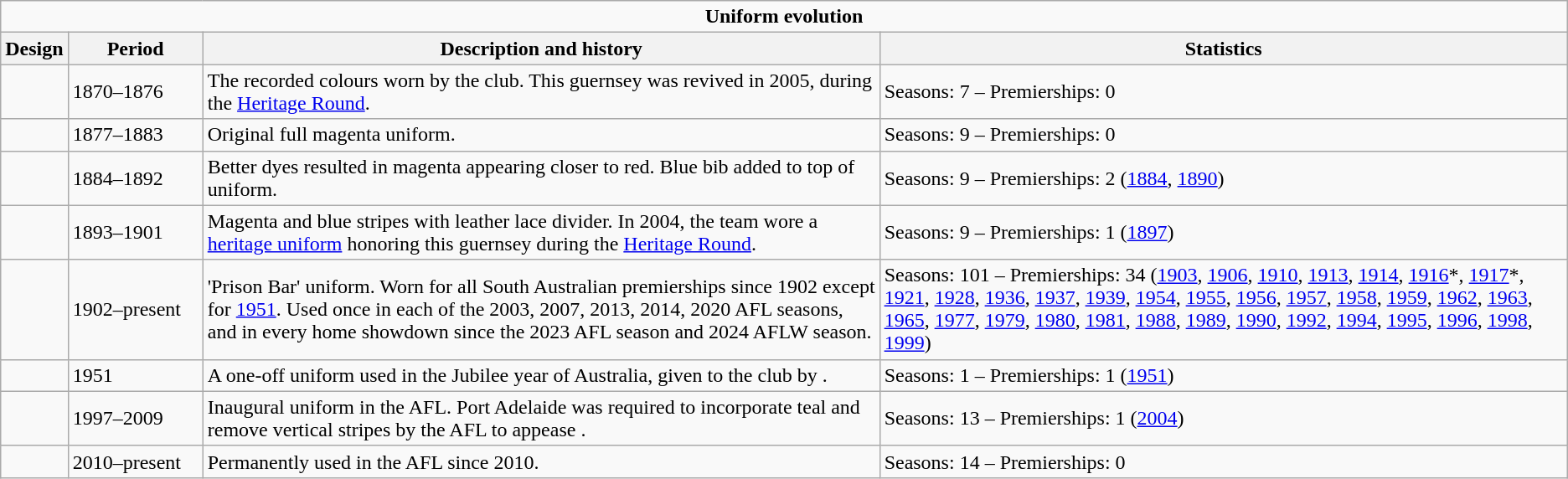<table class="wikitable mw-collapsible">
<tr>
<td ! colspan="4" style="text-align: center"><strong>Uniform evolution</strong></td>
</tr>
<tr>
<th>Design</th>
<th width=100px>Period</th>
<th>Description and history</th>
<th>Statistics</th>
</tr>
<tr>
<td></td>
<td>1870–1876</td>
<td>The recorded colours worn by the club. This guernsey was revived in 2005, during the <a href='#'>Heritage Round</a>.</td>
<td>Seasons: 7 – Premierships: 0</td>
</tr>
<tr>
<td></td>
<td>1877–1883</td>
<td>Original full magenta uniform.</td>
<td>Seasons: 9 – Premierships: 0</td>
</tr>
<tr>
<td></td>
<td>1884–1892</td>
<td>Better dyes resulted in magenta appearing closer to red. Blue bib added to top of uniform.</td>
<td>Seasons: 9 – Premierships: 2 (<a href='#'>1884</a>, <a href='#'>1890</a>)</td>
</tr>
<tr>
<td></td>
<td>1893–1901</td>
<td>Magenta and blue stripes with leather lace divider. In 2004, the team wore a <a href='#'>heritage uniform</a> honoring this guernsey during the <a href='#'>Heritage Round</a>.</td>
<td>Seasons: 9 – Premierships: 1 (<a href='#'>1897</a>)</td>
</tr>
<tr>
<td></td>
<td>1902–present</td>
<td>'Prison Bar' uniform. Worn for all South Australian premierships since 1902 except for <a href='#'>1951</a>. Used once in each of the 2003, 2007, 2013, 2014, 2020 AFL seasons, and in every home showdown since the 2023 AFL season and 2024 AFLW season.</td>
<td>Seasons: 101 – Premierships: 34 (<a href='#'>1903</a>, <a href='#'>1906</a>, <a href='#'>1910</a>, <a href='#'>1913</a>, <a href='#'>1914</a>, <a href='#'>1916</a>*, <a href='#'>1917</a>*, <a href='#'>1921</a>, <a href='#'>1928</a>, <a href='#'>1936</a>, <a href='#'>1937</a>, <a href='#'>1939</a>, <a href='#'>1954</a>, <a href='#'>1955</a>, <a href='#'>1956</a>, <a href='#'>1957</a>, <a href='#'>1958</a>, <a href='#'>1959</a>, <a href='#'>1962</a>, <a href='#'>1963</a>, <a href='#'>1965</a>, <a href='#'>1977</a>, <a href='#'>1979</a>, <a href='#'>1980</a>, <a href='#'>1981</a>, <a href='#'>1988</a>, <a href='#'>1989</a>, <a href='#'>1990</a>, <a href='#'>1992</a>, <a href='#'>1994</a>, <a href='#'>1995</a>, <a href='#'>1996</a>, <a href='#'>1998</a>, <a href='#'>1999</a>)</td>
</tr>
<tr>
<td></td>
<td>1951</td>
<td>A one-off uniform used in the Jubilee year of Australia, given to the club by .</td>
<td>Seasons: 1 – Premierships: 1 (<a href='#'>1951</a>)</td>
</tr>
<tr>
<td></td>
<td>1997–2009</td>
<td>Inaugural uniform in the AFL. Port Adelaide was required to incorporate teal and remove vertical stripes by the AFL to appease .</td>
<td>Seasons: 13 – Premierships: 1 (<a href='#'>2004</a>)</td>
</tr>
<tr>
<td></td>
<td>2010–present</td>
<td>Permanently used in the AFL since 2010.</td>
<td>Seasons: 14 – Premierships: 0</td>
</tr>
</table>
